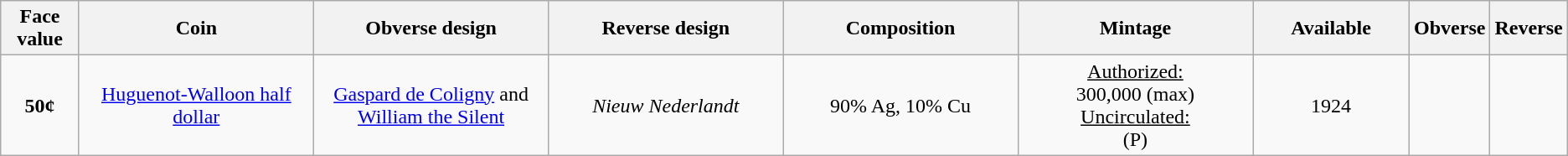<table class="wikitable">
<tr>
<th width="5%">Face value</th>
<th width="15%">Coin</th>
<th width="15%">Obverse design</th>
<th width="15%">Reverse design</th>
<th width="15%">Composition</th>
<th width="15%">Mintage</th>
<th width="10%">Available</th>
<th>Obverse</th>
<th>Reverse</th>
</tr>
<tr>
<td align="center"><strong>50¢</strong></td>
<td align="center"><a href='#'>Huguenot-Walloon half dollar</a></td>
<td align="center"><a href='#'>Gaspard de Coligny</a> and <a href='#'>William the Silent</a></td>
<td align="center"><em>Nieuw Nederlandt</em></td>
<td align="center">90% Ag, 10% Cu</td>
<td align="center"><u>Authorized:</u><br>300,000 (max)<br><u>Uncirculated:</u><br> (P)</td>
<td align="center">1924</td>
<td></td>
<td></td>
</tr>
</table>
